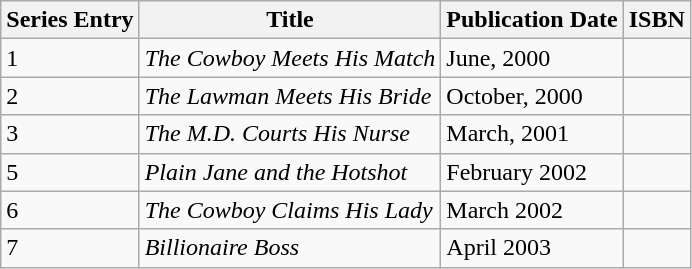<table class="wikitable">
<tr>
<th>Series Entry</th>
<th>Title</th>
<th>Publication Date</th>
<th>ISBN</th>
</tr>
<tr>
<td>1</td>
<td><em>The Cowboy Meets His Match</em></td>
<td>June, 2000</td>
<td></td>
</tr>
<tr>
<td>2</td>
<td><em>The Lawman Meets His Bride</em></td>
<td>October, 2000</td>
<td></td>
</tr>
<tr>
<td>3</td>
<td><em>The M.D. Courts His Nurse</em></td>
<td>March, 2001</td>
<td></td>
</tr>
<tr>
<td>5</td>
<td><em>Plain Jane and the Hotshot</em></td>
<td>February 2002</td>
<td></td>
</tr>
<tr>
<td>6</td>
<td><em>The Cowboy Claims His Lady</em></td>
<td>March 2002</td>
<td></td>
</tr>
<tr>
<td>7</td>
<td><em>Billionaire Boss</em></td>
<td>April 2003</td>
<td></td>
</tr>
</table>
